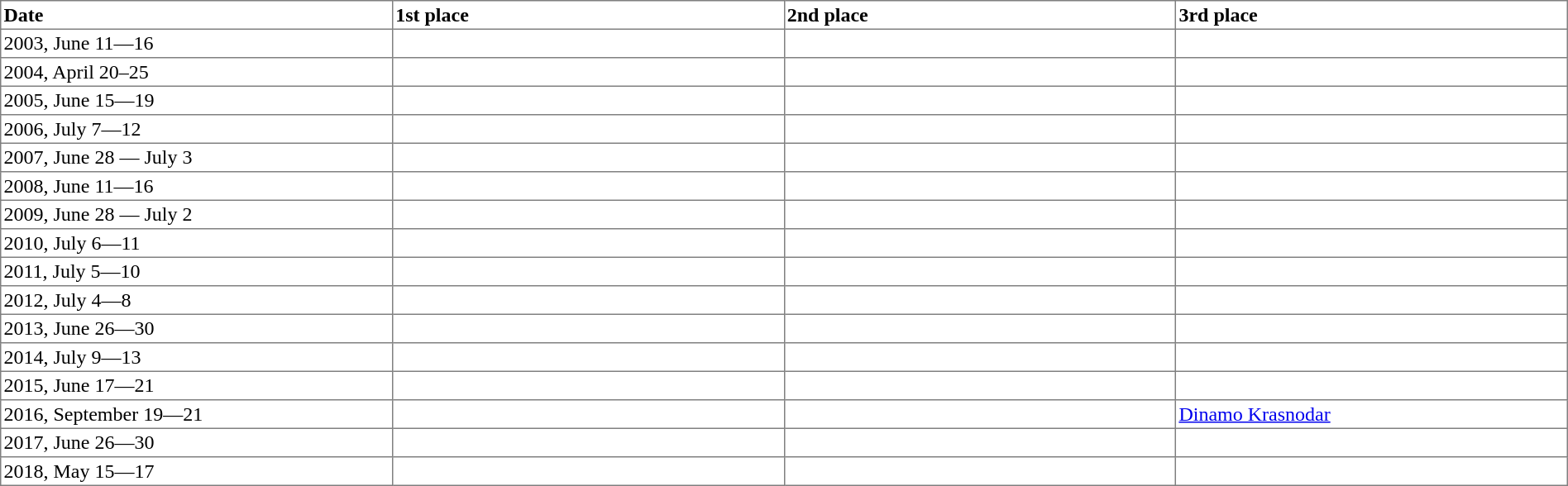<table class="standard" border="1" cellpadding="2" style="border-collapse: collapse; text-align: left; width: 100%; margin: 0 auto;">
<tr>
<th width=15%>Date</th>
<th width=15%>1st place</th>
<th width=15%>2nd place</th>
<th width=15%>3rd place</th>
</tr>
<tr>
<td>2003, June 11—16</td>
<td></td>
<td></td>
<td></td>
</tr>
<tr>
<td>2004, April 20–25</td>
<td></td>
<td></td>
<td></td>
</tr>
<tr>
<td>2005, June 15—19</td>
<td></td>
<td></td>
<td></td>
</tr>
<tr>
<td>2006, July 7—12</td>
<td></td>
<td></td>
<td></td>
</tr>
<tr>
<td>2007, June 28 — July 3</td>
<td></td>
<td></td>
<td></td>
</tr>
<tr>
<td>2008, June 11—16</td>
<td></td>
<td></td>
<td></td>
</tr>
<tr>
<td>2009, June 28 — July 2</td>
<td></td>
<td></td>
<td></td>
</tr>
<tr>
<td>2010, July 6—11</td>
<td></td>
<td></td>
<td></td>
</tr>
<tr>
<td>2011, July 5—10</td>
<td></td>
<td></td>
<td></td>
</tr>
<tr>
<td>2012, July 4—8</td>
<td></td>
<td></td>
<td></td>
</tr>
<tr>
<td>2013, June 26—30</td>
<td></td>
<td></td>
<td></td>
</tr>
<tr>
<td>2014, July 9—13</td>
<td></td>
<td></td>
<td></td>
</tr>
<tr>
<td>2015, June 17—21</td>
<td></td>
<td></td>
<td></td>
</tr>
<tr>
<td>2016, September 19—21</td>
<td></td>
<td></td>
<td> <a href='#'>Dinamo Krasnodar</a></td>
</tr>
<tr>
<td>2017, June 26—30</td>
<td></td>
<td></td>
<td></td>
</tr>
<tr>
<td>2018, May 15—17</td>
<td></td>
<td></td>
<td></td>
</tr>
</table>
